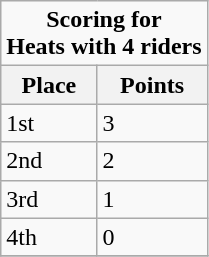<table class="wikitable" align="center">
<tr>
<td colspan="3" align="center"><strong>Scoring for<br>Heats with 4 riders</strong></td>
</tr>
<tr>
<th>Place</th>
<th>Points</th>
</tr>
<tr>
<td>1st</td>
<td>3</td>
</tr>
<tr>
<td>2nd</td>
<td>2</td>
</tr>
<tr>
<td>3rd</td>
<td>1</td>
</tr>
<tr>
<td>4th</td>
<td>0</td>
</tr>
<tr>
</tr>
</table>
